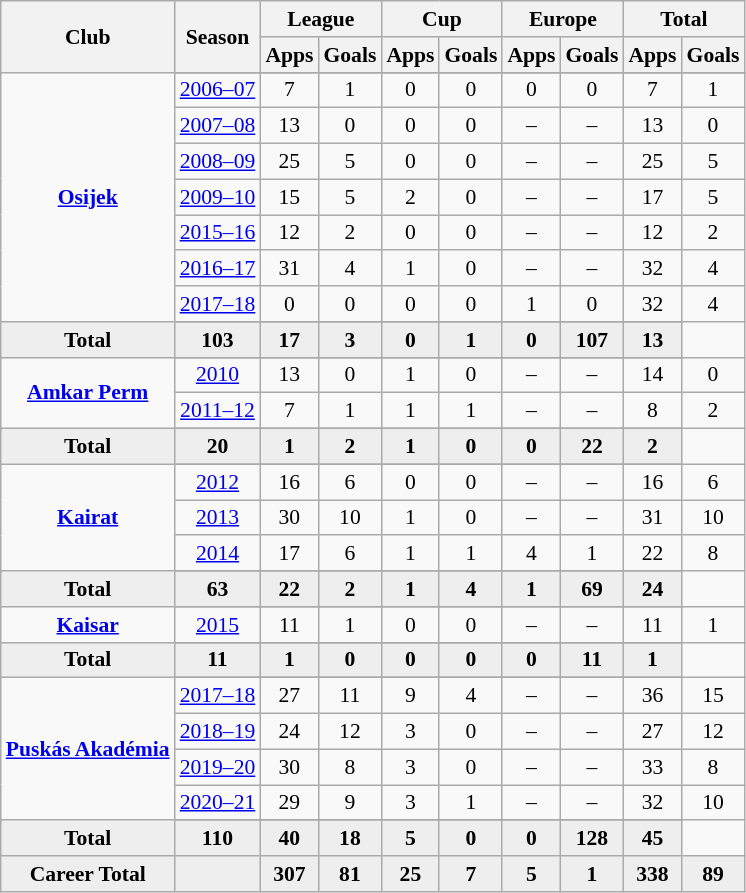<table class="wikitable" style="font-size:90%; text-align: center;">
<tr>
<th rowspan="2">Club</th>
<th rowspan="2">Season</th>
<th colspan="2">League</th>
<th colspan="2">Cup</th>
<th colspan="2">Europe</th>
<th colspan="2">Total</th>
</tr>
<tr>
<th>Apps</th>
<th>Goals</th>
<th>Apps</th>
<th>Goals</th>
<th>Apps</th>
<th>Goals</th>
<th>Apps</th>
<th>Goals</th>
</tr>
<tr ||-||-||-|->
<td rowspan="9" valign="center"><strong><a href='#'>Osijek</a></strong></td>
</tr>
<tr>
<td><a href='#'>2006–07</a></td>
<td>7</td>
<td>1</td>
<td>0</td>
<td>0</td>
<td>0</td>
<td>0</td>
<td>7</td>
<td>1</td>
</tr>
<tr>
<td><a href='#'>2007–08</a></td>
<td>13</td>
<td>0</td>
<td>0</td>
<td>0</td>
<td>–</td>
<td>–</td>
<td>13</td>
<td>0</td>
</tr>
<tr>
<td><a href='#'>2008–09</a></td>
<td>25</td>
<td>5</td>
<td>0</td>
<td>0</td>
<td>–</td>
<td>–</td>
<td>25</td>
<td>5</td>
</tr>
<tr>
<td><a href='#'>2009–10</a></td>
<td>15</td>
<td>5</td>
<td>2</td>
<td>0</td>
<td>–</td>
<td>–</td>
<td>17</td>
<td>5</td>
</tr>
<tr>
<td><a href='#'>2015–16</a></td>
<td>12</td>
<td>2</td>
<td>0</td>
<td>0</td>
<td>–</td>
<td>–</td>
<td>12</td>
<td>2</td>
</tr>
<tr>
<td><a href='#'>2016–17</a></td>
<td>31</td>
<td>4</td>
<td>1</td>
<td>0</td>
<td>–</td>
<td>–</td>
<td>32</td>
<td>4</td>
</tr>
<tr>
<td><a href='#'>2017–18</a></td>
<td>0</td>
<td>0</td>
<td>0</td>
<td>0</td>
<td>1</td>
<td>0</td>
<td>32</td>
<td>4</td>
</tr>
<tr>
</tr>
<tr style="font-weight:bold; background-color:#eeeeee;">
<td>Total</td>
<td>103</td>
<td>17</td>
<td>3</td>
<td>0</td>
<td>1</td>
<td>0</td>
<td>107</td>
<td>13</td>
</tr>
<tr>
<td rowspan="4" valign="center"><strong><a href='#'>Amkar Perm</a></strong></td>
</tr>
<tr>
<td><a href='#'>2010</a></td>
<td>13</td>
<td>0</td>
<td>1</td>
<td>0</td>
<td>–</td>
<td>–</td>
<td>14</td>
<td>0</td>
</tr>
<tr>
<td><a href='#'>2011–12</a></td>
<td>7</td>
<td>1</td>
<td>1</td>
<td>1</td>
<td>–</td>
<td>–</td>
<td>8</td>
<td>2</td>
</tr>
<tr>
</tr>
<tr style="font-weight:bold; background-color:#eeeeee;">
<td>Total</td>
<td>20</td>
<td>1</td>
<td>2</td>
<td>1</td>
<td>0</td>
<td>0</td>
<td>22</td>
<td>2</td>
</tr>
<tr>
<td rowspan="5" valign="center"><strong><a href='#'>Kairat</a></strong></td>
</tr>
<tr>
<td><a href='#'>2012</a></td>
<td>16</td>
<td>6</td>
<td>0</td>
<td>0</td>
<td>–</td>
<td>–</td>
<td>16</td>
<td>6</td>
</tr>
<tr>
<td><a href='#'>2013</a></td>
<td>30</td>
<td>10</td>
<td>1</td>
<td>0</td>
<td>–</td>
<td>–</td>
<td>31</td>
<td>10</td>
</tr>
<tr>
<td><a href='#'>2014</a></td>
<td>17</td>
<td>6</td>
<td>1</td>
<td>1</td>
<td>4</td>
<td>1</td>
<td>22</td>
<td>8</td>
</tr>
<tr>
</tr>
<tr style="font-weight:bold; background-color:#eeeeee;">
<td>Total</td>
<td>63</td>
<td>22</td>
<td>2</td>
<td>1</td>
<td>4</td>
<td>1</td>
<td>69</td>
<td>24</td>
</tr>
<tr>
<td rowspan="3" valign="center"><strong><a href='#'>Kaisar</a></strong></td>
</tr>
<tr>
<td><a href='#'>2015</a></td>
<td>11</td>
<td>1</td>
<td>0</td>
<td>0</td>
<td>–</td>
<td>–</td>
<td>11</td>
<td>1</td>
</tr>
<tr>
</tr>
<tr style="font-weight:bold; background-color:#eeeeee;">
<td>Total</td>
<td>11</td>
<td>1</td>
<td>0</td>
<td>0</td>
<td>0</td>
<td>0</td>
<td>11</td>
<td>1</td>
</tr>
<tr>
<td rowspan="6" valign="center"><strong><a href='#'>Puskás Akadémia</a></strong></td>
</tr>
<tr>
<td><a href='#'>2017–18</a></td>
<td>27</td>
<td>11</td>
<td>9</td>
<td>4</td>
<td>–</td>
<td>–</td>
<td>36</td>
<td>15</td>
</tr>
<tr>
<td><a href='#'>2018–19</a></td>
<td>24</td>
<td>12</td>
<td>3</td>
<td>0</td>
<td>–</td>
<td>–</td>
<td>27</td>
<td>12</td>
</tr>
<tr>
<td><a href='#'>2019–20</a></td>
<td>30</td>
<td>8</td>
<td>3</td>
<td>0</td>
<td>–</td>
<td>–</td>
<td>33</td>
<td>8</td>
</tr>
<tr>
<td><a href='#'>2020–21</a></td>
<td>29</td>
<td>9</td>
<td>3</td>
<td>1</td>
<td>–</td>
<td>–</td>
<td>32</td>
<td>10</td>
</tr>
<tr>
</tr>
<tr style="font-weight:bold; background-color:#eeeeee;">
<td>Total</td>
<td>110</td>
<td>40</td>
<td>18</td>
<td>5</td>
<td>0</td>
<td>0</td>
<td>128</td>
<td>45</td>
</tr>
<tr style="font-weight:bold; background-color:#eeeeee;">
<td rowspan="1" valign="top"><strong>Career Total</strong></td>
<td></td>
<td><strong>307</strong></td>
<td><strong>81</strong></td>
<td><strong>25</strong></td>
<td><strong>7</strong></td>
<td><strong>5</strong></td>
<td><strong>1</strong></td>
<td><strong>338</strong></td>
<td><strong>89</strong></td>
</tr>
</table>
